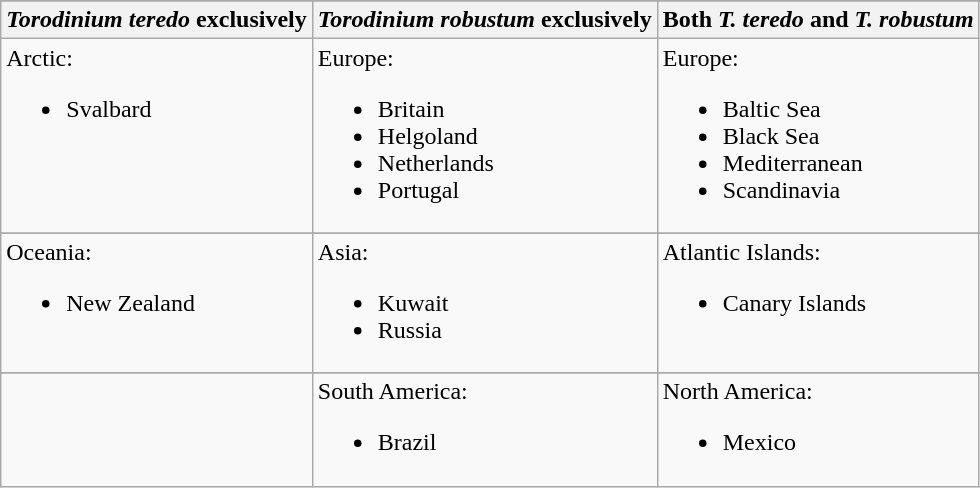<table class="wikitable">
<tr>
</tr>
<tr style="vertical-align: top;">
<th><em>Torodinium teredo</em> exclusively</th>
<th><em>Torodinium robustum</em> exclusively</th>
<th>Both <em>T. teredo</em> and <em>T. robustum</em></th>
</tr>
<tr style="vertical-align: top;">
<td>Arctic:<br><ul><li>Svalbard</li></ul></td>
<td>Europe:<br><ul><li>Britain</li><li>Helgoland</li><li>Netherlands</li><li>Portugal</li></ul></td>
<td>Europe:<br><ul><li>Baltic Sea</li><li>Black Sea</li><li>Mediterranean</li><li>Scandinavia</li></ul></td>
</tr>
<tr>
</tr>
<tr style="vertical-align: top;">
<td>Oceania:<br><ul><li>New Zealand</li></ul></td>
<td>Asia:<br><ul><li>Kuwait</li><li>Russia</li></ul></td>
<td>Atlantic Islands:<br><ul><li>Canary Islands</li></ul></td>
</tr>
<tr>
</tr>
<tr style="vertical-align: top;">
<td></td>
<td>South America:<br><ul><li>Brazil</li></ul></td>
<td>North America:<br><ul><li>Mexico</li></ul></td>
</tr>
</table>
